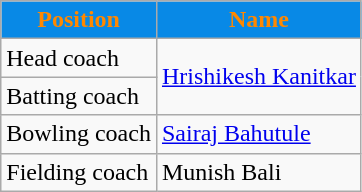<table class="wikitable">
<tr>
<th style="background:#0889e6; color:#FF8800; text-align:center;">Position</th>
<th style="background:#0889e6; color:#FF8800; text-align:center;">Name</th>
</tr>
<tr>
<td>Head coach</td>
<td rowspan="2"><a href='#'>Hrishikesh Kanitkar</a></td>
</tr>
<tr>
<td>Batting coach</td>
</tr>
<tr>
<td>Bowling coach</td>
<td><a href='#'>Sairaj Bahutule</a></td>
</tr>
<tr>
<td>Fielding coach</td>
<td>Munish Bali</td>
</tr>
</table>
